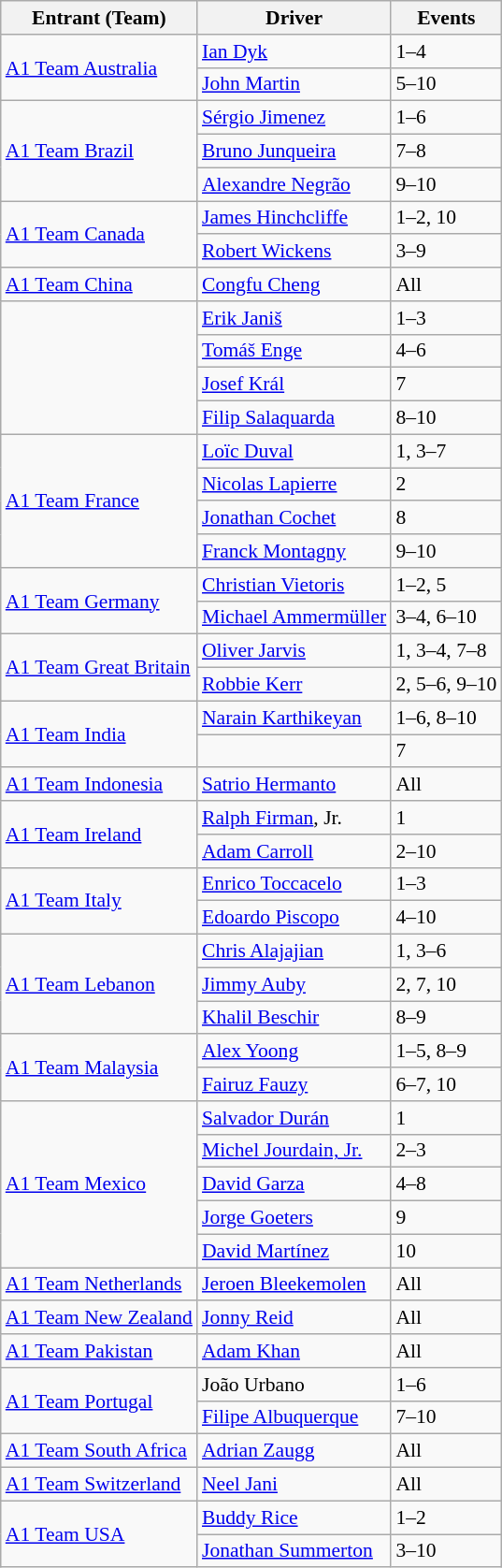<table class="wikitable" style="font-size: 90%;">
<tr>
<th>Entrant (Team)</th>
<th>Driver</th>
<th>Events</th>
</tr>
<tr>
<td rowspan=2> <a href='#'>A1 Team Australia</a><br></td>
<td><a href='#'>Ian Dyk</a></td>
<td>1–4</td>
</tr>
<tr>
<td><a href='#'>John Martin</a></td>
<td>5–10</td>
</tr>
<tr>
<td rowspan=3> <a href='#'>A1 Team Brazil</a><br></td>
<td><a href='#'>Sérgio Jimenez</a></td>
<td>1–6</td>
</tr>
<tr>
<td><a href='#'>Bruno Junqueira</a></td>
<td>7–8</td>
</tr>
<tr>
<td><a href='#'>Alexandre Negrão</a></td>
<td>9–10</td>
</tr>
<tr>
<td rowspan=2> <a href='#'>A1 Team Canada</a><br></td>
<td><a href='#'>James Hinchcliffe</a></td>
<td>1–2, 10</td>
</tr>
<tr>
<td><a href='#'>Robert Wickens</a></td>
<td>3–9</td>
</tr>
<tr>
<td> <a href='#'>A1 Team China</a><br></td>
<td><a href='#'>Congfu Cheng</a></td>
<td>All</td>
</tr>
<tr>
<td rowspan=4><br></td>
<td><a href='#'>Erik Janiš</a></td>
<td>1–3</td>
</tr>
<tr>
<td><a href='#'>Tomáš Enge</a></td>
<td>4–6</td>
</tr>
<tr>
<td><a href='#'>Josef Král</a></td>
<td>7</td>
</tr>
<tr>
<td><a href='#'>Filip Salaquarda</a></td>
<td>8–10</td>
</tr>
<tr>
<td rowspan=4> <a href='#'>A1 Team France</a><br></td>
<td><a href='#'>Loïc Duval</a></td>
<td>1, 3–7</td>
</tr>
<tr>
<td><a href='#'>Nicolas Lapierre</a></td>
<td>2</td>
</tr>
<tr>
<td><a href='#'>Jonathan Cochet</a></td>
<td>8</td>
</tr>
<tr>
<td><a href='#'>Franck Montagny</a></td>
<td>9–10</td>
</tr>
<tr>
<td rowspan=2> <a href='#'>A1 Team Germany</a><br></td>
<td><a href='#'>Christian Vietoris</a></td>
<td>1–2, 5</td>
</tr>
<tr>
<td><a href='#'>Michael Ammermüller</a></td>
<td>3–4, 6–10</td>
</tr>
<tr>
<td rowspan=2> <a href='#'>A1 Team Great Britain</a></td>
<td><a href='#'>Oliver Jarvis</a></td>
<td>1, 3–4, 7–8</td>
</tr>
<tr>
<td><a href='#'>Robbie Kerr</a></td>
<td>2, 5–6, 9–10</td>
</tr>
<tr>
<td rowspan=2> <a href='#'>A1 Team India</a><br></td>
<td><a href='#'>Narain Karthikeyan</a></td>
<td>1–6, 8–10</td>
</tr>
<tr>
<td></td>
<td>7</td>
</tr>
<tr>
<td> <a href='#'>A1 Team Indonesia</a><br></td>
<td><a href='#'>Satrio Hermanto</a></td>
<td>All</td>
</tr>
<tr>
<td rowspan=2> <a href='#'>A1 Team Ireland</a><br></td>
<td><a href='#'>Ralph Firman</a>, Jr.</td>
<td>1</td>
</tr>
<tr>
<td><a href='#'>Adam Carroll</a></td>
<td>2–10</td>
</tr>
<tr>
<td rowspan=2> <a href='#'>A1 Team Italy</a><br></td>
<td><a href='#'>Enrico Toccacelo</a></td>
<td>1–3</td>
</tr>
<tr>
<td><a href='#'>Edoardo Piscopo</a></td>
<td>4–10</td>
</tr>
<tr>
<td rowspan=3> <a href='#'>A1 Team Lebanon</a><br></td>
<td> <a href='#'>Chris Alajajian</a></td>
<td>1, 3–6</td>
</tr>
<tr>
<td> <a href='#'>Jimmy Auby</a></td>
<td>2, 7, 10</td>
</tr>
<tr>
<td><a href='#'>Khalil Beschir</a></td>
<td>8–9</td>
</tr>
<tr>
<td rowspan=2> <a href='#'>A1 Team Malaysia</a></td>
<td><a href='#'>Alex Yoong</a></td>
<td>1–5, 8–9</td>
</tr>
<tr>
<td><a href='#'>Fairuz Fauzy</a></td>
<td>6–7, 10</td>
</tr>
<tr>
<td rowspan=5> <a href='#'>A1 Team Mexico</a><br></td>
<td><a href='#'>Salvador Durán</a></td>
<td>1</td>
</tr>
<tr>
<td><a href='#'>Michel Jourdain, Jr.</a></td>
<td>2–3</td>
</tr>
<tr>
<td><a href='#'>David Garza</a></td>
<td>4–8</td>
</tr>
<tr>
<td><a href='#'>Jorge Goeters</a></td>
<td>9</td>
</tr>
<tr>
<td><a href='#'>David Martínez</a></td>
<td>10</td>
</tr>
<tr>
<td> <a href='#'>A1 Team Netherlands</a><br></td>
<td><a href='#'>Jeroen Bleekemolen</a></td>
<td>All</td>
</tr>
<tr>
<td> <a href='#'>A1 Team New Zealand</a><br></td>
<td><a href='#'>Jonny Reid</a></td>
<td>All</td>
</tr>
<tr>
<td> <a href='#'>A1 Team Pakistan</a><br></td>
<td><a href='#'>Adam Khan</a></td>
<td>All</td>
</tr>
<tr>
<td rowspan=2> <a href='#'>A1 Team Portugal</a></td>
<td>João Urbano</td>
<td>1–6</td>
</tr>
<tr>
<td><a href='#'>Filipe Albuquerque</a></td>
<td>7–10</td>
</tr>
<tr>
<td> <a href='#'>A1 Team South Africa</a><br></td>
<td><a href='#'>Adrian Zaugg</a></td>
<td>All</td>
</tr>
<tr>
<td> <a href='#'>A1 Team Switzerland</a><br></td>
<td><a href='#'>Neel Jani</a></td>
<td>All</td>
</tr>
<tr>
<td rowspan=2> <a href='#'>A1 Team USA</a></td>
<td><a href='#'>Buddy Rice</a></td>
<td>1–2</td>
</tr>
<tr>
<td><a href='#'>Jonathan Summerton</a></td>
<td>3–10</td>
</tr>
</table>
